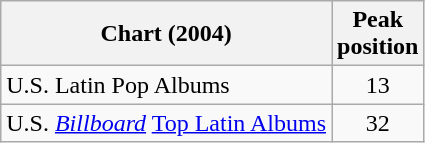<table class="wikitable">
<tr>
<th>Chart (2004)</th>
<th>Peak<br>position</th>
</tr>
<tr>
<td align="left">U.S. Latin Pop Albums</td>
<td align="center">13</td>
</tr>
<tr>
<td align="left">U.S. <em><a href='#'>Billboard</a></em> <a href='#'>Top Latin Albums</a></td>
<td align="center">32</td>
</tr>
</table>
